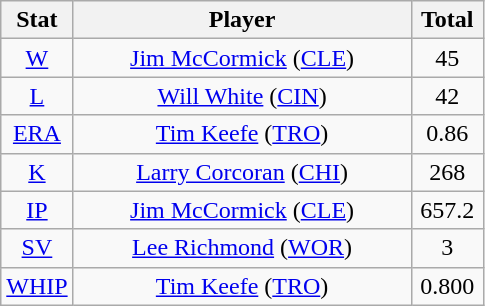<table class="wikitable" style="text-align:center;">
<tr>
<th style="width:15%;">Stat</th>
<th>Player</th>
<th style="width:15%;">Total</th>
</tr>
<tr>
<td><a href='#'>W</a></td>
<td><a href='#'>Jim McCormick</a> (<a href='#'>CLE</a>)</td>
<td>45</td>
</tr>
<tr>
<td><a href='#'>L</a></td>
<td><a href='#'>Will White</a> (<a href='#'>CIN</a>)</td>
<td>42</td>
</tr>
<tr>
<td><a href='#'>ERA</a></td>
<td><a href='#'>Tim Keefe</a> (<a href='#'>TRO</a>)</td>
<td>0.86</td>
</tr>
<tr>
<td><a href='#'>K</a></td>
<td><a href='#'>Larry Corcoran</a> (<a href='#'>CHI</a>)</td>
<td>268</td>
</tr>
<tr>
<td><a href='#'>IP</a></td>
<td><a href='#'>Jim McCormick</a> (<a href='#'>CLE</a>)</td>
<td>657.2</td>
</tr>
<tr>
<td><a href='#'>SV</a></td>
<td><a href='#'>Lee Richmond</a> (<a href='#'>WOR</a>)</td>
<td>3</td>
</tr>
<tr>
<td><a href='#'>WHIP</a></td>
<td><a href='#'>Tim Keefe</a> (<a href='#'>TRO</a>)</td>
<td>0.800</td>
</tr>
</table>
